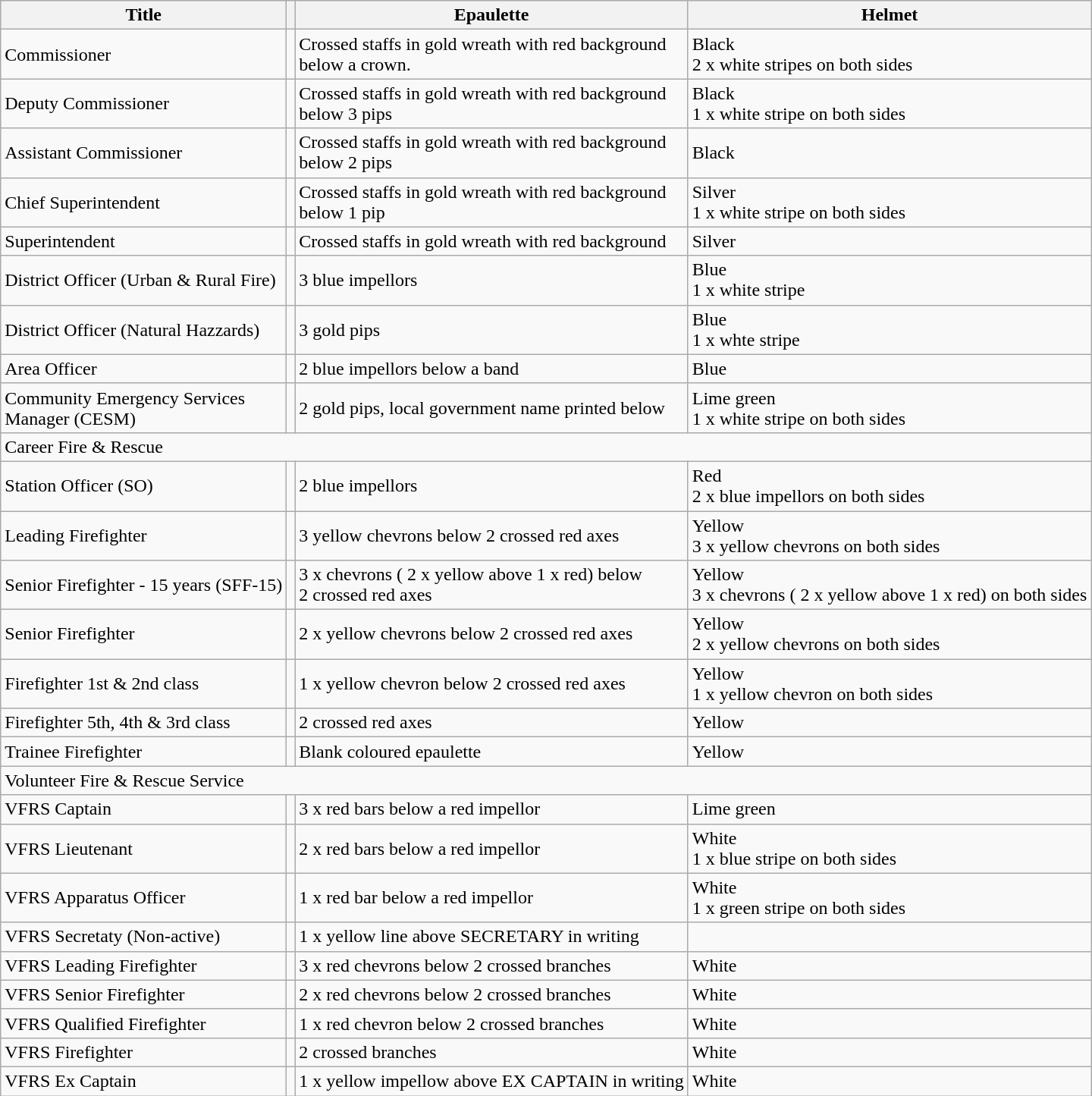<table class="wikitable">
<tr>
<th>Title</th>
<th></th>
<th>Epaulette</th>
<th>Helmet</th>
</tr>
<tr>
<td>Commissioner</td>
<td></td>
<td>Crossed staffs in gold wreath with red background<br>below a crown.</td>
<td>Black<br>2 x white stripes on both sides</td>
</tr>
<tr>
<td>Deputy Commissioner</td>
<td></td>
<td>Crossed staffs in gold wreath with red background<br>below 3 pips</td>
<td>Black<br>1 x white stripe on both sides</td>
</tr>
<tr>
<td>Assistant Commissioner</td>
<td></td>
<td>Crossed staffs in gold wreath with red background<br>below 2 pips</td>
<td>Black</td>
</tr>
<tr>
<td>Chief Superintendent</td>
<td></td>
<td>Crossed staffs in gold wreath with red background<br>below 1 pip</td>
<td>Silver<br>1 x white stripe on both sides</td>
</tr>
<tr>
<td>Superintendent</td>
<td></td>
<td>Crossed staffs in gold wreath with red background</td>
<td>Silver</td>
</tr>
<tr>
<td>District Officer (Urban & Rural Fire)</td>
<td></td>
<td>3 blue impellors</td>
<td>Blue<br>1 x white stripe</td>
</tr>
<tr>
<td>District Officer (Natural Hazzards)</td>
<td></td>
<td>3 gold pips</td>
<td>Blue<br>1 x whte stripe</td>
</tr>
<tr>
<td>Area Officer</td>
<td></td>
<td>2 blue impellors below a band</td>
<td>Blue</td>
</tr>
<tr>
<td>Community Emergency Services<br>Manager (CESM)</td>
<td></td>
<td>2 gold pips, local government name printed below</td>
<td>Lime green<br>1 x white stripe on both sides</td>
</tr>
<tr>
<td colspan="4">Career Fire & Rescue</td>
</tr>
<tr>
<td>Station Officer (SO)</td>
<td></td>
<td>2 blue impellors</td>
<td>Red<br>2 x blue impellors on both sides</td>
</tr>
<tr>
<td>Leading Firefighter</td>
<td></td>
<td>3 yellow chevrons below 2 crossed red axes</td>
<td>Yellow<br>3 x yellow chevrons on both sides</td>
</tr>
<tr>
<td>Senior Firefighter - 15 years (SFF-15)</td>
<td></td>
<td>3 x chevrons ( 2 x yellow above 1 x red) below<br>2 crossed red axes</td>
<td>Yellow<br>3 x chevrons ( 2 x yellow above 1 x red)
on both sides</td>
</tr>
<tr>
<td>Senior Firefighter</td>
<td></td>
<td>2 x yellow chevrons below 2 crossed red axes</td>
<td>Yellow<br>2 x yellow chevrons on both sides</td>
</tr>
<tr>
<td>Firefighter 1st & 2nd class</td>
<td></td>
<td>1 x yellow chevron below 2 crossed red axes</td>
<td>Yellow<br>1 x yellow chevron on both sides</td>
</tr>
<tr>
<td>Firefighter 5th, 4th & 3rd class</td>
<td></td>
<td>2 crossed red axes</td>
<td>Yellow</td>
</tr>
<tr>
<td>Trainee Firefighter</td>
<td></td>
<td>Blank coloured epaulette</td>
<td>Yellow</td>
</tr>
<tr>
<td colspan="4">Volunteer Fire & Rescue Service</td>
</tr>
<tr>
<td>VFRS Captain</td>
<td></td>
<td>3 x red bars below a red impellor</td>
<td>Lime green</td>
</tr>
<tr>
<td>VFRS Lieutenant</td>
<td></td>
<td>2 x red bars below a red impellor</td>
<td>White<br>1 x blue stripe on both sides</td>
</tr>
<tr>
<td>VFRS Apparatus Officer</td>
<td></td>
<td>1 x red bar below a red impellor</td>
<td>White<br>1 x green stripe on both sides</td>
</tr>
<tr>
<td>VFRS Secretaty (Non-active)</td>
<td></td>
<td>1 x yellow line above SECRETARY in writing</td>
<td></td>
</tr>
<tr>
<td>VFRS Leading Firefighter</td>
<td></td>
<td>3 x red chevrons below 2 crossed branches</td>
<td>White</td>
</tr>
<tr>
<td>VFRS Senior Firefighter</td>
<td></td>
<td>2 x red chevrons below 2 crossed branches</td>
<td>White</td>
</tr>
<tr>
<td>VFRS Qualified Firefighter</td>
<td></td>
<td>1 x red chevron below 2 crossed branches</td>
<td>White</td>
</tr>
<tr>
<td>VFRS Firefighter</td>
<td></td>
<td>2 crossed branches</td>
<td>White</td>
</tr>
<tr>
<td>VFRS Ex Captain</td>
<td></td>
<td>1 x yellow impellow above EX CAPTAIN in writing</td>
<td>White</td>
</tr>
</table>
